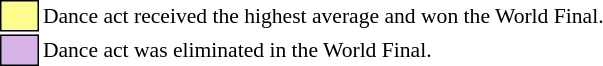<table class="toccolours" style="font-size: 90%; white-space: nowrap;">
<tr>
<td style="background:#fdfc8f; border:1px solid black;">      </td>
<td>Dance act received the highest average and won the World Final.</td>
</tr>
<tr>
<td style="background:#D7B4E8; border:1px solid black;">      </td>
<td>Dance act was eliminated in the World Final.</td>
</tr>
</table>
